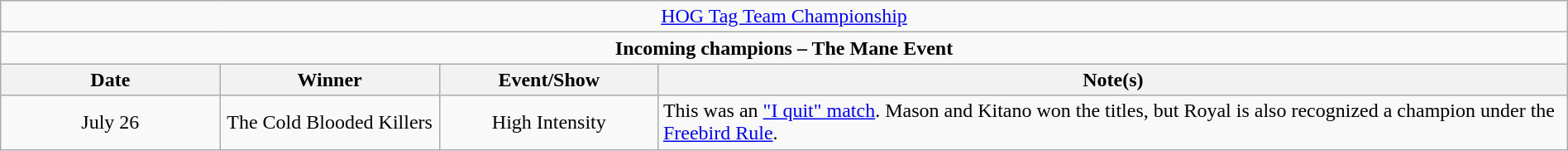<table class="wikitable" style="text-align:center; width:100%;">
<tr>
<td colspan="4" style="text-align: center;"><a href='#'>HOG Tag Team Championship</a></td>
</tr>
<tr>
<td colspan="4" style="text-align: center;"><strong>Incoming champions – The Mane Event </strong></td>
</tr>
<tr>
<th width=14%>Date</th>
<th width=14%>Winner</th>
<th width=14%>Event/Show</th>
<th width=58%>Note(s)</th>
</tr>
<tr>
<td>July 26</td>
<td>The Cold Blooded Killers<br></td>
<td>High Intensity</td>
<td align=left>This was an <a href='#'>"I quit" match</a>. Mason and Kitano won the titles, but Royal is also recognized a champion under the <a href='#'>Freebird Rule</a>.</td>
</tr>
</table>
